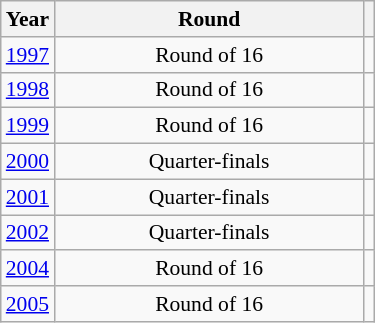<table class="wikitable" style="text-align: center; font-size:90%">
<tr>
<th>Year</th>
<th style="width:200px">Round</th>
<th></th>
</tr>
<tr>
<td><a href='#'>1997</a></td>
<td>Round of 16</td>
<td></td>
</tr>
<tr>
<td><a href='#'>1998</a></td>
<td>Round of 16</td>
<td></td>
</tr>
<tr>
<td><a href='#'>1999</a></td>
<td>Round of 16</td>
<td></td>
</tr>
<tr>
<td><a href='#'>2000</a></td>
<td>Quarter-finals</td>
<td></td>
</tr>
<tr>
<td><a href='#'>2001</a></td>
<td>Quarter-finals</td>
<td></td>
</tr>
<tr>
<td><a href='#'>2002</a></td>
<td>Quarter-finals</td>
<td></td>
</tr>
<tr>
<td><a href='#'>2004</a></td>
<td>Round of 16</td>
<td></td>
</tr>
<tr>
<td><a href='#'>2005</a></td>
<td>Round of 16</td>
<td></td>
</tr>
</table>
